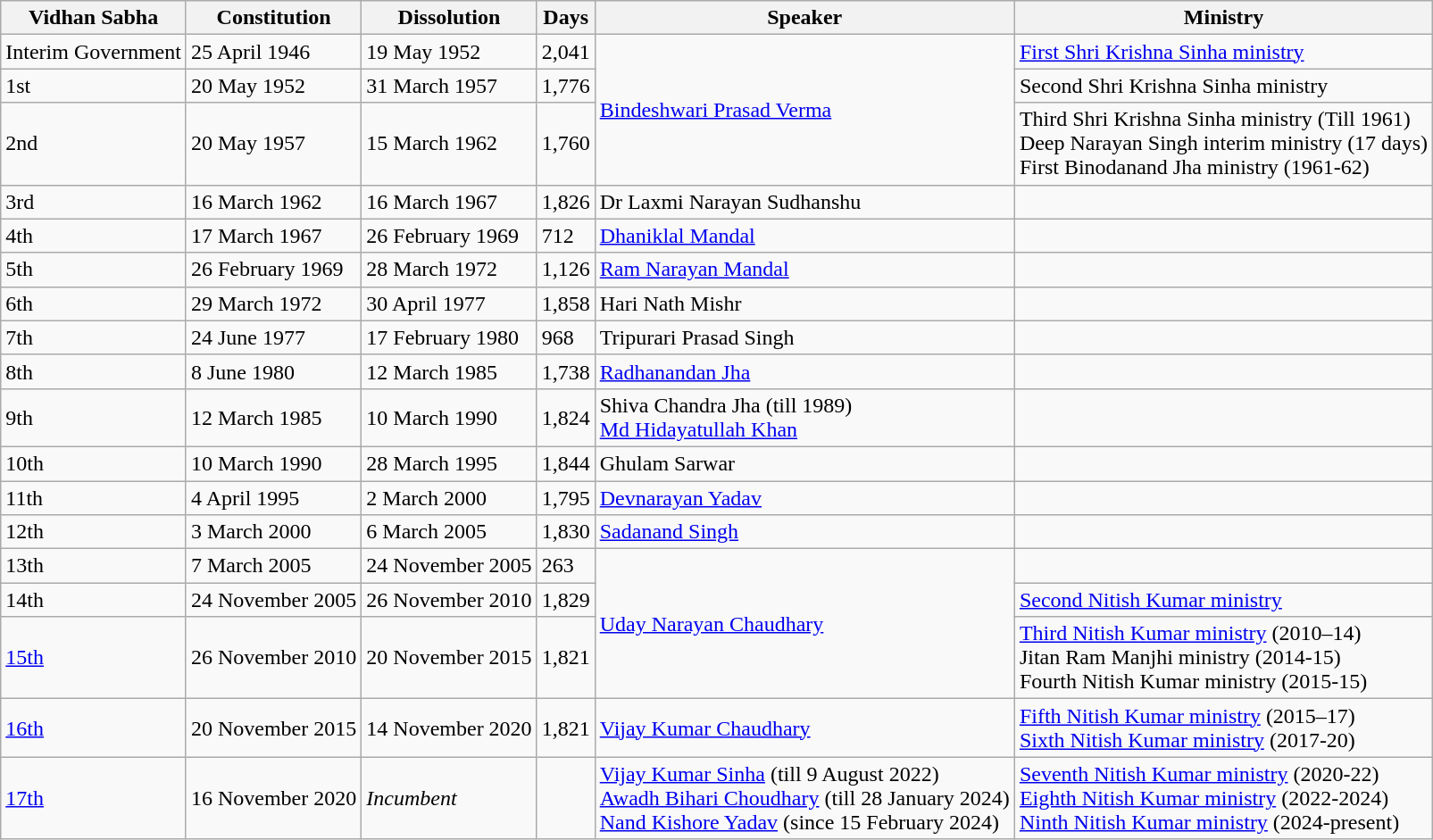<table class="wikitable sortable">
<tr>
<th>Vidhan Sabha</th>
<th>Constitution</th>
<th>Dissolution</th>
<th>Days</th>
<th>Speaker</th>
<th>Ministry</th>
</tr>
<tr>
<td>Interim Government</td>
<td>25 April 1946</td>
<td>19 May 1952</td>
<td>2,041</td>
<td rowspan="3"><a href='#'>Bindeshwari Prasad Verma</a></td>
<td scope="row" style="text-align: left;"><a href='#'>First Shri Krishna Sinha ministry</a></td>
</tr>
<tr>
<td>1st</td>
<td>20 May 1952</td>
<td>31 March 1957</td>
<td>1,776</td>
<td>Second Shri Krishna Sinha ministry</td>
</tr>
<tr>
<td>2nd</td>
<td>20 May 1957</td>
<td>15 March 1962</td>
<td>1,760</td>
<td>Third Shri Krishna Sinha ministry (Till 1961)<br>Deep Narayan Singh interim ministry (17 days)<br>First Binodanand Jha ministry (1961-62)</td>
</tr>
<tr>
<td>3rd</td>
<td>16 March 1962</td>
<td>16 March 1967</td>
<td>1,826</td>
<td>Dr Laxmi Narayan Sudhanshu</td>
<td></td>
</tr>
<tr>
<td>4th</td>
<td>17 March 1967</td>
<td>26 February 1969</td>
<td>712</td>
<td><a href='#'>Dhaniklal Mandal</a></td>
<td></td>
</tr>
<tr>
<td>5th</td>
<td>26 February 1969</td>
<td>28 March 1972</td>
<td>1,126</td>
<td><a href='#'>Ram Narayan Mandal</a></td>
<td></td>
</tr>
<tr>
<td>6th</td>
<td>29 March 1972</td>
<td>30 April 1977</td>
<td>1,858</td>
<td>Hari Nath Mishr</td>
<td></td>
</tr>
<tr>
<td>7th</td>
<td>24 June 1977</td>
<td>17 February 1980</td>
<td>968</td>
<td>Tripurari Prasad Singh</td>
<td></td>
</tr>
<tr>
<td>8th</td>
<td>8 June 1980</td>
<td>12 March 1985</td>
<td>1,738</td>
<td><a href='#'>Radhanandan Jha</a></td>
<td></td>
</tr>
<tr>
<td>9th</td>
<td>12 March 1985</td>
<td>10 March 1990</td>
<td>1,824</td>
<td>Shiva Chandra Jha (till 1989)<br><a href='#'>Md Hidayatullah Khan</a></td>
<td></td>
</tr>
<tr>
<td>10th</td>
<td>10 March 1990</td>
<td>28 March 1995</td>
<td>1,844</td>
<td>Ghulam Sarwar</td>
<td></td>
</tr>
<tr>
<td>11th</td>
<td>4 April 1995</td>
<td>2 March 2000</td>
<td>1,795</td>
<td><a href='#'>Devnarayan Yadav</a></td>
<td></td>
</tr>
<tr>
<td>12th</td>
<td>3 March 2000</td>
<td>6 March 2005</td>
<td>1,830</td>
<td><a href='#'>Sadanand Singh</a></td>
<td></td>
</tr>
<tr>
<td>13th</td>
<td>7 March 2005</td>
<td>24 November 2005</td>
<td>263</td>
<td rowspan="3"><a href='#'>Uday Narayan Chaudhary</a></td>
<td></td>
</tr>
<tr>
<td>14th</td>
<td>24 November 2005</td>
<td>26 November 2010</td>
<td>1,829</td>
<td><a href='#'>Second Nitish Kumar ministry</a></td>
</tr>
<tr>
<td><a href='#'>15th</a></td>
<td>26 November 2010</td>
<td>20 November 2015</td>
<td>1,821</td>
<td><a href='#'>Third Nitish Kumar ministry</a> (2010–14)<br>Jitan Ram Manjhi ministry (2014-15)<br>Fourth Nitish Kumar ministry (2015-15)</td>
</tr>
<tr>
<td><a href='#'>16th</a></td>
<td>20 November 2015</td>
<td>14 November 2020</td>
<td>1,821</td>
<td><a href='#'>Vijay Kumar Chaudhary</a></td>
<td><a href='#'>Fifth Nitish Kumar ministry</a> (2015–17)<br><a href='#'>Sixth Nitish Kumar ministry</a> (2017-20)</td>
</tr>
<tr>
<td><a href='#'>17th</a></td>
<td>16 November 2020</td>
<td><em>Incumbent</em></td>
<td></td>
<td><a href='#'>Vijay Kumar Sinha</a> (till 9 August 2022)<br><a href='#'>Awadh Bihari Choudhary</a> (till 28 January 2024)<br><a href='#'>Nand Kishore Yadav</a> (since 15 February 2024)</td>
<td><a href='#'>Seventh Nitish Kumar ministry</a> (2020-22)<br><a href='#'>Eighth Nitish Kumar ministry</a> (2022-2024)<br><a href='#'>Ninth Nitish Kumar ministry</a> (2024-present)</td>
</tr>
</table>
